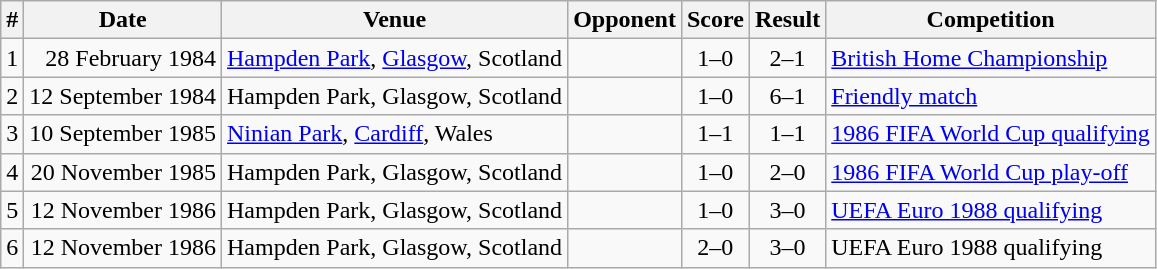<table class="wikitable">
<tr>
<th>#</th>
<th>Date</th>
<th>Venue</th>
<th>Opponent</th>
<th>Score</th>
<th>Result</th>
<th>Competition</th>
</tr>
<tr>
<td>1</td>
<td align=right>28 February 1984</td>
<td><a href='#'>Hampden Park</a>, <a href='#'>Glasgow</a>, Scotland</td>
<td></td>
<td align=center>1–0</td>
<td align=center>2–1</td>
<td><a href='#'>British Home Championship</a></td>
</tr>
<tr to reach>
<td>2</td>
<td align=right>12 September 1984</td>
<td>Hampden Park, Glasgow, Scotland</td>
<td></td>
<td align=center>1–0</td>
<td align=center>6–1</td>
<td><a href='#'>Friendly match</a></td>
</tr>
<tr>
<td>3</td>
<td align=right>10 September 1985</td>
<td><a href='#'>Ninian Park</a>, <a href='#'>Cardiff</a>, Wales</td>
<td></td>
<td align=center>1–1</td>
<td align=center>1–1</td>
<td><a href='#'>1986 FIFA World Cup qualifying</a></td>
</tr>
<tr>
<td>4</td>
<td align=right>20 November 1985</td>
<td>Hampden Park, Glasgow, Scotland</td>
<td></td>
<td align=center>1–0</td>
<td align=center>2–0</td>
<td><a href='#'>1986 FIFA World Cup play-off</a></td>
</tr>
<tr>
<td>5</td>
<td align=right>12 November 1986</td>
<td>Hampden Park, Glasgow, Scotland</td>
<td></td>
<td align=center>1–0</td>
<td align=center>3–0</td>
<td><a href='#'>UEFA Euro 1988 qualifying</a></td>
</tr>
<tr>
<td>6</td>
<td align=right>12 November 1986</td>
<td>Hampden Park, Glasgow, Scotland</td>
<td></td>
<td align=center>2–0</td>
<td align=center>3–0</td>
<td>UEFA Euro 1988 qualifying</td>
</tr>
</table>
